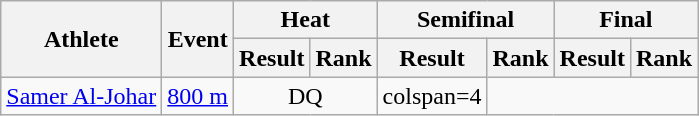<table class="wikitable">
<tr>
<th rowspan="2">Athlete</th>
<th rowspan="2">Event</th>
<th colspan="2">Heat</th>
<th colspan="2">Semifinal</th>
<th colspan="2">Final</th>
</tr>
<tr>
<th>Result</th>
<th>Rank</th>
<th>Result</th>
<th>Rank</th>
<th>Result</th>
<th>Rank</th>
</tr>
<tr style=text-align:center>
<td style=text-align:left><a href='#'>Samer Al-Johar</a></td>
<td style=text-align:left><a href='#'>800 m</a></td>
<td colspan=2>DQ</td>
<td>colspan=4 </td>
</tr>
</table>
